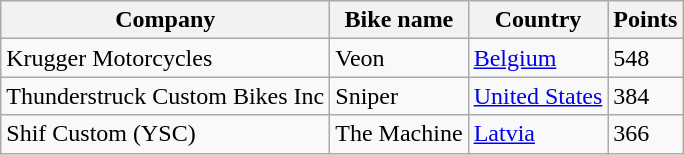<table class="wikitable" border="1">
<tr>
<th>Company</th>
<th>Bike name</th>
<th>Country</th>
<th>Points</th>
</tr>
<tr>
<td>Krugger Motorcycles</td>
<td>Veon</td>
<td><a href='#'>Belgium</a></td>
<td>548</td>
</tr>
<tr>
<td>Thunderstruck Custom Bikes Inc</td>
<td>Sniper</td>
<td><a href='#'>United States</a></td>
<td>384</td>
</tr>
<tr>
<td>Shif Custom (YSC)</td>
<td>The Machine</td>
<td><a href='#'>Latvia</a></td>
<td>366</td>
</tr>
</table>
